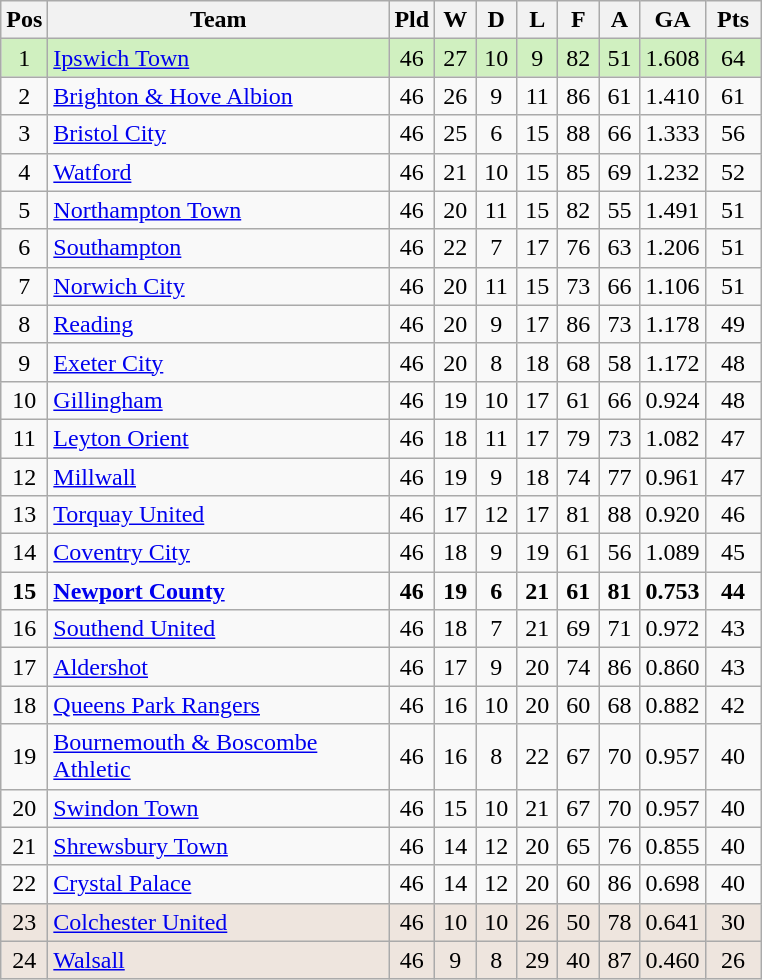<table class="wikitable" style="text-align: center;">
<tr>
<th width=20>Pos</th>
<th width=220>Team</th>
<th width=20>Pld</th>
<th width=20>W</th>
<th width=20>D</th>
<th width=20>L</th>
<th width=20>F</th>
<th width=20>A</th>
<th width=20>GA</th>
<th width=30>Pts</th>
</tr>
<tr style="background:#D0F0C0;">
<td>1</td>
<td align="left"><a href='#'>Ipswich Town</a></td>
<td>46</td>
<td>27</td>
<td>10</td>
<td>9</td>
<td>82</td>
<td>51</td>
<td>1.608</td>
<td>64</td>
</tr>
<tr>
<td>2</td>
<td align="left"><a href='#'>Brighton & Hove Albion</a></td>
<td>46</td>
<td>26</td>
<td>9</td>
<td>11</td>
<td>86</td>
<td>61</td>
<td>1.410</td>
<td>61</td>
</tr>
<tr>
<td>3</td>
<td align="left"><a href='#'>Bristol City</a></td>
<td>46</td>
<td>25</td>
<td>6</td>
<td>15</td>
<td>88</td>
<td>66</td>
<td>1.333</td>
<td>56</td>
</tr>
<tr>
<td>4</td>
<td align="left"><a href='#'>Watford</a></td>
<td>46</td>
<td>21</td>
<td>10</td>
<td>15</td>
<td>85</td>
<td>69</td>
<td>1.232</td>
<td>52</td>
</tr>
<tr>
<td>5</td>
<td align="left"><a href='#'>Northampton Town</a></td>
<td>46</td>
<td>20</td>
<td>11</td>
<td>15</td>
<td>82</td>
<td>55</td>
<td>1.491</td>
<td>51</td>
</tr>
<tr>
<td>6</td>
<td align="left"><a href='#'>Southampton</a></td>
<td>46</td>
<td>22</td>
<td>7</td>
<td>17</td>
<td>76</td>
<td>63</td>
<td>1.206</td>
<td>51</td>
</tr>
<tr>
<td>7</td>
<td align="left"><a href='#'>Norwich City</a></td>
<td>46</td>
<td>20</td>
<td>11</td>
<td>15</td>
<td>73</td>
<td>66</td>
<td>1.106</td>
<td>51</td>
</tr>
<tr>
<td>8</td>
<td align="left"><a href='#'>Reading</a></td>
<td>46</td>
<td>20</td>
<td>9</td>
<td>17</td>
<td>86</td>
<td>73</td>
<td>1.178</td>
<td>49</td>
</tr>
<tr>
<td>9</td>
<td align="left"><a href='#'>Exeter City</a></td>
<td>46</td>
<td>20</td>
<td>8</td>
<td>18</td>
<td>68</td>
<td>58</td>
<td>1.172</td>
<td>48</td>
</tr>
<tr>
<td>10</td>
<td align="left"><a href='#'>Gillingham</a></td>
<td>46</td>
<td>19</td>
<td>10</td>
<td>17</td>
<td>61</td>
<td>66</td>
<td>0.924</td>
<td>48</td>
</tr>
<tr>
<td>11</td>
<td align="left"><a href='#'>Leyton Orient</a></td>
<td>46</td>
<td>18</td>
<td>11</td>
<td>17</td>
<td>79</td>
<td>73</td>
<td>1.082</td>
<td>47</td>
</tr>
<tr>
<td>12</td>
<td align="left"><a href='#'>Millwall</a></td>
<td>46</td>
<td>19</td>
<td>9</td>
<td>18</td>
<td>74</td>
<td>77</td>
<td>0.961</td>
<td>47</td>
</tr>
<tr>
<td>13</td>
<td align="left"><a href='#'>Torquay United</a></td>
<td>46</td>
<td>17</td>
<td>12</td>
<td>17</td>
<td>81</td>
<td>88</td>
<td>0.920</td>
<td>46</td>
</tr>
<tr>
<td>14</td>
<td align="left"><a href='#'>Coventry City</a></td>
<td>46</td>
<td>18</td>
<td>9</td>
<td>19</td>
<td>61</td>
<td>56</td>
<td>1.089</td>
<td>45</td>
</tr>
<tr>
<td><strong>15</strong></td>
<td align="left"><strong><a href='#'>Newport County</a></strong></td>
<td><strong>46</strong></td>
<td><strong>19</strong></td>
<td><strong>6</strong></td>
<td><strong>21</strong></td>
<td><strong>61</strong></td>
<td><strong>81</strong></td>
<td><strong>0.753</strong></td>
<td><strong>44</strong></td>
</tr>
<tr>
<td>16</td>
<td align="left"><a href='#'>Southend United</a></td>
<td>46</td>
<td>18</td>
<td>7</td>
<td>21</td>
<td>69</td>
<td>71</td>
<td>0.972</td>
<td>43</td>
</tr>
<tr>
<td>17</td>
<td align="left"><a href='#'>Aldershot</a></td>
<td>46</td>
<td>17</td>
<td>9</td>
<td>20</td>
<td>74</td>
<td>86</td>
<td>0.860</td>
<td>43</td>
</tr>
<tr>
<td>18</td>
<td align="left"><a href='#'>Queens Park Rangers</a></td>
<td>46</td>
<td>16</td>
<td>10</td>
<td>20</td>
<td>60</td>
<td>68</td>
<td>0.882</td>
<td>42</td>
</tr>
<tr>
<td>19</td>
<td align="left"><a href='#'>Bournemouth & Boscombe Athletic</a></td>
<td>46</td>
<td>16</td>
<td>8</td>
<td>22</td>
<td>67</td>
<td>70</td>
<td>0.957</td>
<td>40</td>
</tr>
<tr>
<td>20</td>
<td align="left"><a href='#'>Swindon Town</a></td>
<td>46</td>
<td>15</td>
<td>10</td>
<td>21</td>
<td>67</td>
<td>70</td>
<td>0.957</td>
<td>40</td>
</tr>
<tr>
<td>21</td>
<td align="left"><a href='#'>Shrewsbury Town</a></td>
<td>46</td>
<td>14</td>
<td>12</td>
<td>20</td>
<td>65</td>
<td>76</td>
<td>0.855</td>
<td>40</td>
</tr>
<tr>
<td>22</td>
<td align="left"><a href='#'>Crystal Palace</a></td>
<td>46</td>
<td>14</td>
<td>12</td>
<td>20</td>
<td>60</td>
<td>86</td>
<td>0.698</td>
<td>40</td>
</tr>
<tr style="background:#eee5de;">
<td>23</td>
<td align="left"><a href='#'>Colchester United</a></td>
<td>46</td>
<td>10</td>
<td>10</td>
<td>26</td>
<td>50</td>
<td>78</td>
<td>0.641</td>
<td>30</td>
</tr>
<tr style="background:#eee5de;">
<td>24</td>
<td align="left"><a href='#'>Walsall</a></td>
<td>46</td>
<td>9</td>
<td>8</td>
<td>29</td>
<td>40</td>
<td>87</td>
<td>0.460</td>
<td>26</td>
</tr>
</table>
